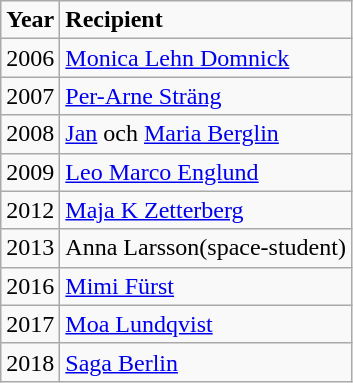<table class="wikitable sortable">
<tr>
<td><strong>Year</strong></td>
<td><strong>Recipient</strong></td>
</tr>
<tr>
<td>2006</td>
<td><a href='#'>Monica Lehn Domnick</a></td>
</tr>
<tr>
<td>2007</td>
<td><a href='#'>Per-Arne Sträng</a></td>
</tr>
<tr>
<td>2008</td>
<td><a href='#'>Jan</a> och <a href='#'>Maria Berglin</a></td>
</tr>
<tr>
<td>2009</td>
<td><a href='#'>Leo Marco Englund</a></td>
</tr>
<tr>
<td>2012</td>
<td><a href='#'>Maja K Zetterberg</a></td>
</tr>
<tr>
<td>2013</td>
<td>Anna Larsson(space-student)</td>
</tr>
<tr>
<td>2016</td>
<td><a href='#'>Mimi Fürst</a></td>
</tr>
<tr>
<td>2017</td>
<td><a href='#'>Moa Lundqvist</a></td>
</tr>
<tr>
<td>2018</td>
<td><a href='#'>Saga Berlin</a></td>
</tr>
</table>
